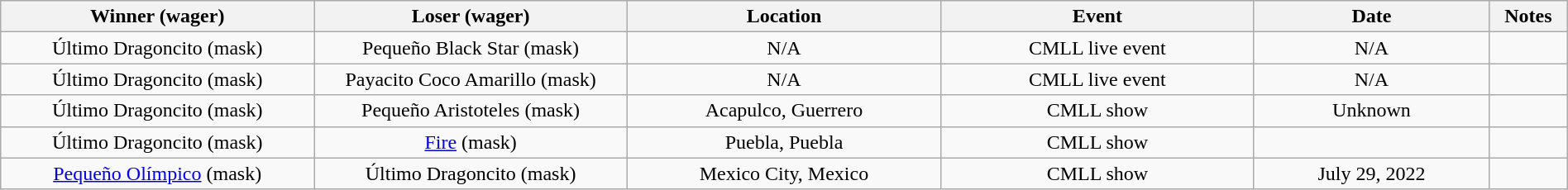<table class="wikitable sortable" width=100%  style="text-align: center">
<tr>
<th width=20% scope="col">Winner (wager)</th>
<th width=20% scope="col">Loser (wager)</th>
<th width=20% scope="col">Location</th>
<th width=20% scope="col">Event</th>
<th width=15% scope="col">Date</th>
<th class="unsortable" width=5% scope="col">Notes</th>
</tr>
<tr>
<td>Último Dragoncito (mask)</td>
<td>Pequeño Black Star (mask)</td>
<td>N/A</td>
<td>CMLL live event</td>
<td>N/A</td>
<td></td>
</tr>
<tr>
<td>Último Dragoncito (mask)</td>
<td>Payacito Coco Amarillo (mask)</td>
<td>N/A</td>
<td>CMLL live event</td>
<td>N/A</td>
<td></td>
</tr>
<tr>
<td>Último Dragoncito (mask)</td>
<td>Pequeño Aristoteles (mask)</td>
<td>Acapulco, Guerrero</td>
<td>CMLL show</td>
<td>Unknown</td>
<td></td>
</tr>
<tr>
<td>Último Dragoncito (mask)</td>
<td><a href='#'>Fire</a> (mask)</td>
<td>Puebla, Puebla</td>
<td>CMLL show</td>
<td></td>
<td></td>
</tr>
<tr>
<td><a href='#'>Pequeño Olímpico</a> (mask)</td>
<td>Último Dragoncito (mask)</td>
<td>Mexico City, Mexico</td>
<td>CMLL show</td>
<td>July 29, 2022</td>
<td></td>
</tr>
</table>
